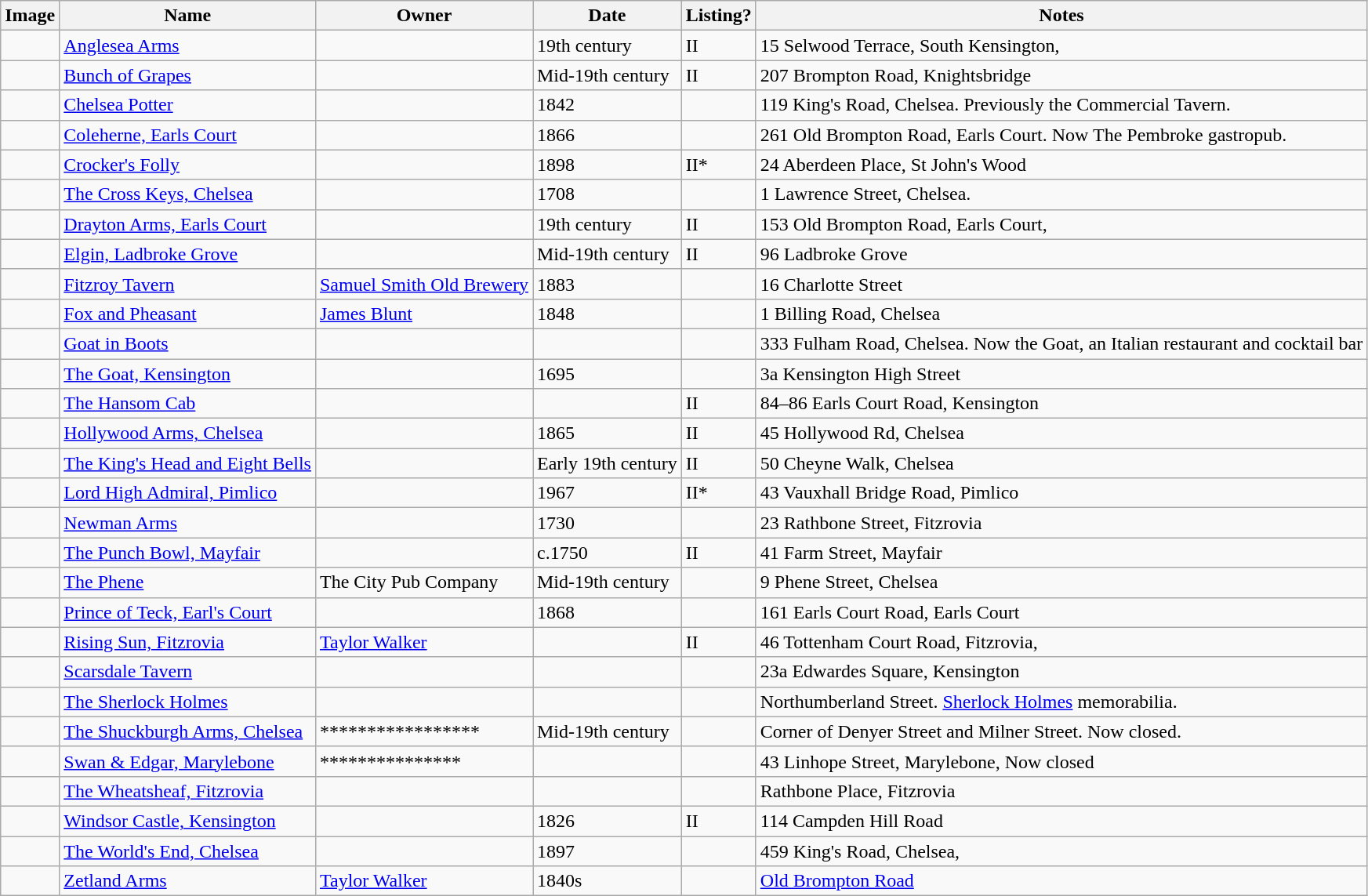<table class="wikitable sortable">
<tr>
<th>Image</th>
<th>Name</th>
<th>Owner</th>
<th>Date</th>
<th>Listing?</th>
<th>Notes</th>
</tr>
<tr>
<td></td>
<td><a href='#'>Anglesea Arms</a></td>
<td></td>
<td>19th century</td>
<td>II</td>
<td>15 Selwood Terrace, South Kensington,</td>
</tr>
<tr>
<td></td>
<td><a href='#'>Bunch of Grapes</a></td>
<td></td>
<td>Mid-19th century</td>
<td>II</td>
<td>207 Brompton Road, Knightsbridge</td>
</tr>
<tr>
<td></td>
<td><a href='#'>Chelsea Potter</a></td>
<td></td>
<td>1842</td>
<td></td>
<td>119 King's Road, Chelsea. Previously the Commercial Tavern.</td>
</tr>
<tr>
<td></td>
<td><a href='#'>Coleherne, Earls Court</a></td>
<td></td>
<td>1866</td>
<td></td>
<td>261 Old Brompton Road, Earls Court. Now The Pembroke gastropub.</td>
</tr>
<tr>
<td></td>
<td><a href='#'>Crocker's Folly</a></td>
<td></td>
<td>1898</td>
<td>II*</td>
<td>24 Aberdeen Place, St John's Wood</td>
</tr>
<tr>
<td></td>
<td><a href='#'>The Cross Keys, Chelsea</a></td>
<td></td>
<td>1708</td>
<td></td>
<td>1 Lawrence Street, Chelsea.</td>
</tr>
<tr>
<td></td>
<td><a href='#'>Drayton Arms, Earls Court</a></td>
<td></td>
<td>19th century</td>
<td>II</td>
<td>153 Old Brompton Road, Earls Court,</td>
</tr>
<tr>
<td></td>
<td><a href='#'>Elgin, Ladbroke Grove</a></td>
<td></td>
<td>Mid-19th century</td>
<td>II</td>
<td>96 Ladbroke Grove</td>
</tr>
<tr>
<td></td>
<td><a href='#'>Fitzroy Tavern</a></td>
<td><a href='#'>Samuel Smith Old Brewery</a></td>
<td>1883</td>
<td></td>
<td>16 Charlotte Street</td>
</tr>
<tr>
<td></td>
<td><a href='#'>Fox and Pheasant</a></td>
<td><a href='#'>James Blunt</a></td>
<td>1848</td>
<td></td>
<td>1 Billing Road, Chelsea</td>
</tr>
<tr>
<td></td>
<td><a href='#'>Goat in Boots</a></td>
<td></td>
<td></td>
<td></td>
<td>333 Fulham Road, Chelsea. Now the Goat, an Italian restaurant and cocktail bar</td>
</tr>
<tr>
<td></td>
<td><a href='#'>The Goat, Kensington</a></td>
<td></td>
<td>1695</td>
<td></td>
<td>3a Kensington High Street</td>
</tr>
<tr>
<td></td>
<td><a href='#'>The Hansom Cab</a></td>
<td></td>
<td></td>
<td>II</td>
<td>84–86 Earls Court Road, Kensington</td>
</tr>
<tr>
<td></td>
<td><a href='#'>Hollywood Arms, Chelsea</a></td>
<td></td>
<td>1865</td>
<td>II</td>
<td>45 Hollywood Rd, Chelsea</td>
</tr>
<tr>
<td></td>
<td><a href='#'>The King's Head and Eight Bells</a></td>
<td></td>
<td>Early 19th century</td>
<td>II</td>
<td>50 Cheyne Walk, Chelsea</td>
</tr>
<tr>
<td></td>
<td><a href='#'>Lord High Admiral, Pimlico</a></td>
<td></td>
<td>1967</td>
<td>II*</td>
<td>43 Vauxhall Bridge Road, Pimlico</td>
</tr>
<tr>
<td></td>
<td><a href='#'>Newman Arms</a></td>
<td></td>
<td>1730</td>
<td></td>
<td>23 Rathbone Street, Fitzrovia</td>
</tr>
<tr>
<td></td>
<td><a href='#'>The Punch Bowl, Mayfair</a></td>
<td></td>
<td>c.1750</td>
<td>II</td>
<td>41 Farm Street, Mayfair</td>
</tr>
<tr>
<td></td>
<td><a href='#'>The Phene</a></td>
<td>The City Pub Company</td>
<td>Mid-19th century</td>
<td></td>
<td>9 Phene Street, Chelsea</td>
</tr>
<tr>
<td></td>
<td><a href='#'>Prince of Teck, Earl's Court</a></td>
<td></td>
<td>1868</td>
<td></td>
<td>161 Earls Court Road, Earls Court</td>
</tr>
<tr>
<td></td>
<td><a href='#'>Rising Sun, Fitzrovia</a></td>
<td><a href='#'>Taylor Walker</a></td>
<td></td>
<td>II</td>
<td>46 Tottenham Court Road, Fitzrovia,</td>
</tr>
<tr>
<td></td>
<td><a href='#'>Scarsdale Tavern</a></td>
<td></td>
<td></td>
<td></td>
<td>23a Edwardes Square, Kensington</td>
</tr>
<tr>
<td></td>
<td><a href='#'>The Sherlock Holmes</a></td>
<td></td>
<td></td>
<td></td>
<td>Northumberland Street. <a href='#'>Sherlock Holmes</a> memorabilia.</td>
</tr>
<tr>
<td></td>
<td><a href='#'>The Shuckburgh Arms, Chelsea</a></td>
<td>*****************</td>
<td>Mid-19th century</td>
<td></td>
<td>Corner of Denyer Street and Milner Street. Now closed.</td>
</tr>
<tr>
<td></td>
<td><a href='#'>Swan & Edgar, Marylebone</a></td>
<td>***************</td>
<td></td>
<td></td>
<td>43 Linhope Street, Marylebone, Now closed</td>
</tr>
<tr>
<td></td>
<td><a href='#'>The Wheatsheaf, Fitzrovia</a></td>
<td></td>
<td></td>
<td></td>
<td>Rathbone Place, Fitzrovia</td>
</tr>
<tr>
<td></td>
<td><a href='#'>Windsor Castle, Kensington</a></td>
<td></td>
<td>1826</td>
<td>II</td>
<td>114 Campden Hill Road</td>
</tr>
<tr>
<td></td>
<td><a href='#'>The World's End, Chelsea</a></td>
<td></td>
<td>1897</td>
<td></td>
<td>459 King's Road, Chelsea,</td>
</tr>
<tr>
<td></td>
<td><a href='#'>Zetland Arms</a></td>
<td><a href='#'>Taylor Walker</a></td>
<td>1840s</td>
<td></td>
<td><a href='#'>Old Brompton Road</a></td>
</tr>
</table>
